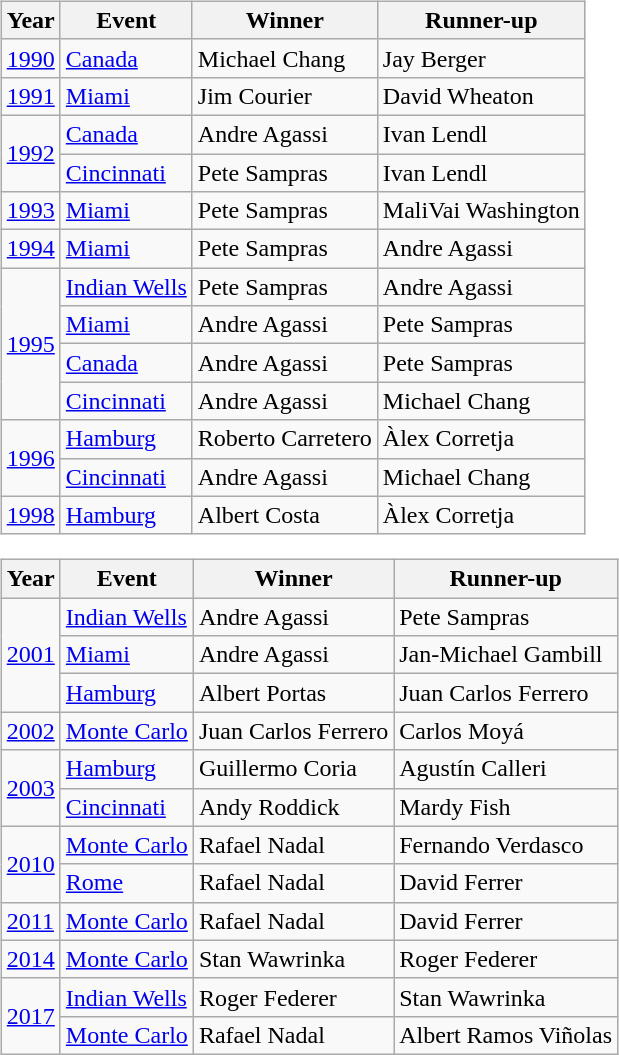<table>
<tr style="vertical-align:top">
<td><br><table class="wikitable nowrap">
<tr>
<th scope="col">Year</th>
<th scope="col">Event</th>
<th scope="col">Winner</th>
<th scope="col">Runner-up</th>
</tr>
<tr>
<td><a href='#'>1990</a></td>
<td><a href='#'>Canada</a></td>
<td> Michael Chang</td>
<td> Jay Berger</td>
</tr>
<tr>
<td><a href='#'>1991</a></td>
<td><a href='#'>Miami</a></td>
<td> Jim Courier</td>
<td> David Wheaton</td>
</tr>
<tr>
<td rowspan="2"><a href='#'>1992</a></td>
<td><a href='#'>Canada</a></td>
<td> Andre Agassi</td>
<td> Ivan Lendl</td>
</tr>
<tr>
<td><a href='#'>Cincinnati</a></td>
<td> Pete Sampras</td>
<td> Ivan Lendl</td>
</tr>
<tr>
<td><a href='#'>1993</a></td>
<td><a href='#'>Miami</a></td>
<td> Pete Sampras</td>
<td> MaliVai Washington</td>
</tr>
<tr>
<td><a href='#'>1994</a></td>
<td><a href='#'>Miami</a></td>
<td> Pete Sampras</td>
<td> Andre Agassi</td>
</tr>
<tr>
<td rowspan="4"><a href='#'>1995</a></td>
<td><a href='#'>Indian Wells</a></td>
<td> Pete Sampras</td>
<td> Andre Agassi</td>
</tr>
<tr>
<td><a href='#'>Miami</a></td>
<td> Andre Agassi</td>
<td> Pete Sampras</td>
</tr>
<tr>
<td><a href='#'>Canada</a></td>
<td> Andre Agassi</td>
<td> Pete Sampras</td>
</tr>
<tr>
<td><a href='#'>Cincinnati</a></td>
<td> Andre Agassi</td>
<td> Michael Chang</td>
</tr>
<tr>
<td rowspan="2"><a href='#'>1996</a></td>
<td><a href='#'>Hamburg</a></td>
<td> Roberto Carretero</td>
<td> Àlex Corretja</td>
</tr>
<tr>
<td><a href='#'>Cincinnati</a></td>
<td> Andre Agassi</td>
<td> Michael Chang</td>
</tr>
<tr>
<td><a href='#'>1998</a></td>
<td><a href='#'>Hamburg</a></td>
<td> Albert Costa</td>
<td> Àlex Corretja</td>
</tr>
</table>
<table class="wikitable nowrap">
<tr>
<th scope="col">Year</th>
<th scope="col">Event</th>
<th scope="col">Winner</th>
<th scope="col">Runner-up</th>
</tr>
<tr>
<td rowspan="3"><a href='#'>2001</a></td>
<td><a href='#'>Indian Wells</a></td>
<td> Andre Agassi</td>
<td> Pete Sampras</td>
</tr>
<tr>
<td><a href='#'>Miami</a></td>
<td> Andre Agassi</td>
<td> Jan-Michael Gambill</td>
</tr>
<tr>
<td><a href='#'>Hamburg</a></td>
<td>  Albert Portas</td>
<td>  Juan Carlos Ferrero</td>
</tr>
<tr>
<td><a href='#'>2002</a></td>
<td><a href='#'>Monte Carlo</a></td>
<td> Juan Carlos Ferrero</td>
<td> Carlos Moyá</td>
</tr>
<tr>
<td rowspan="2"><a href='#'>2003</a></td>
<td><a href='#'>Hamburg</a></td>
<td> Guillermo Coria</td>
<td> Agustín Calleri</td>
</tr>
<tr>
<td><a href='#'>Cincinnati</a></td>
<td> Andy Roddick</td>
<td> Mardy Fish</td>
</tr>
<tr>
<td rowspan="2"><a href='#'>2010</a></td>
<td><a href='#'>Monte Carlo</a></td>
<td> Rafael Nadal</td>
<td> Fernando Verdasco</td>
</tr>
<tr>
<td><a href='#'>Rome</a></td>
<td> Rafael Nadal</td>
<td> David Ferrer</td>
</tr>
<tr>
<td><a href='#'>2011</a></td>
<td><a href='#'>Monte Carlo</a></td>
<td> Rafael Nadal</td>
<td> David Ferrer</td>
</tr>
<tr>
<td><a href='#'>2014</a></td>
<td><a href='#'>Monte Carlo</a></td>
<td> Stan Wawrinka</td>
<td> Roger Federer</td>
</tr>
<tr>
<td rowspan="2"><a href='#'>2017</a></td>
<td><a href='#'>Indian Wells</a></td>
<td> Roger Federer</td>
<td> Stan Wawrinka</td>
</tr>
<tr>
<td><a href='#'>Monte Carlo</a></td>
<td> Rafael Nadal</td>
<td> Albert Ramos Viñolas</td>
</tr>
</table>
</td>
</tr>
</table>
